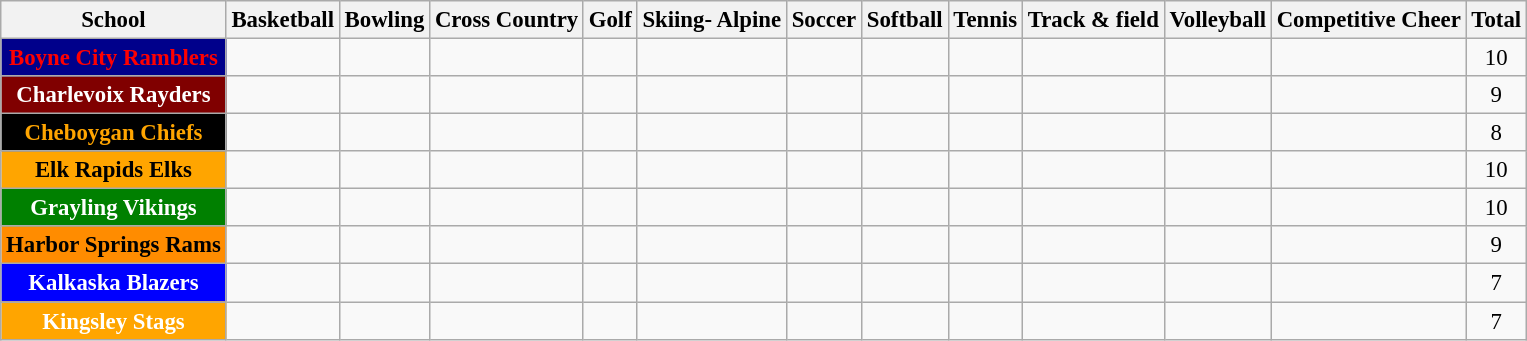<table class="wikitable" style="text-align: center; font-size: 95%">
<tr>
<th scope="col">School</th>
<th scope="col">Basketball</th>
<th scope="col">Bowling</th>
<th scope="col">Cross Country</th>
<th scope="col">Golf</th>
<th scope="col">Skiing- Alpine</th>
<th scope="col">Soccer</th>
<th scope="col">Softball</th>
<th scope="col">Tennis</th>
<th scope="col">Track & field</th>
<th scope="col">Volleyball</th>
<th scope="col">Competitive Cheer</th>
<th scope="col">Total</th>
</tr>
<tr>
<th align=center style="background:darkblue;color:red">Boyne City Ramblers</th>
<td></td>
<td></td>
<td></td>
<td></td>
<td></td>
<td></td>
<td></td>
<td></td>
<td></td>
<td></td>
<td></td>
<td>10</td>
</tr>
<tr>
<th align=center style="background:maroon;color:white">Charlevoix Rayders</th>
<td></td>
<td></td>
<td></td>
<td></td>
<td></td>
<td></td>
<td></td>
<td></td>
<td></td>
<td></td>
<td></td>
<td>9</td>
</tr>
<tr>
<th align=center style="background:black;color:orange">Cheboygan Chiefs</th>
<td></td>
<td></td>
<td></td>
<td></td>
<td></td>
<td></td>
<td></td>
<td></td>
<td></td>
<td></td>
<td></td>
<td>8</td>
</tr>
<tr>
<th align=center style="background:orange;color:black">Elk Rapids Elks</th>
<td></td>
<td></td>
<td></td>
<td></td>
<td></td>
<td></td>
<td></td>
<td></td>
<td></td>
<td></td>
<td></td>
<td>10</td>
</tr>
<tr>
<th align=center style="background:green;color:white">Grayling Vikings</th>
<td></td>
<td></td>
<td></td>
<td></td>
<td></td>
<td></td>
<td></td>
<td></td>
<td></td>
<td></td>
<td></td>
<td>10</td>
</tr>
<tr>
<th align=center style="background:darkorange;color:black">Harbor Springs Rams</th>
<td></td>
<td></td>
<td></td>
<td></td>
<td></td>
<td></td>
<td></td>
<td></td>
<td></td>
<td></td>
<td></td>
<td>9</td>
</tr>
<tr>
<th align=center style="background:blue;color:white">Kalkaska Blazers</th>
<td></td>
<td></td>
<td></td>
<td></td>
<td></td>
<td></td>
<td></td>
<td></td>
<td></td>
<td></td>
<td></td>
<td>7</td>
</tr>
<tr>
<th align=center style="background:orange;color:white">Kingsley Stags</th>
<td></td>
<td></td>
<td></td>
<td></td>
<td></td>
<td></td>
<td></td>
<td></td>
<td></td>
<td></td>
<td></td>
<td>7</td>
</tr>
</table>
